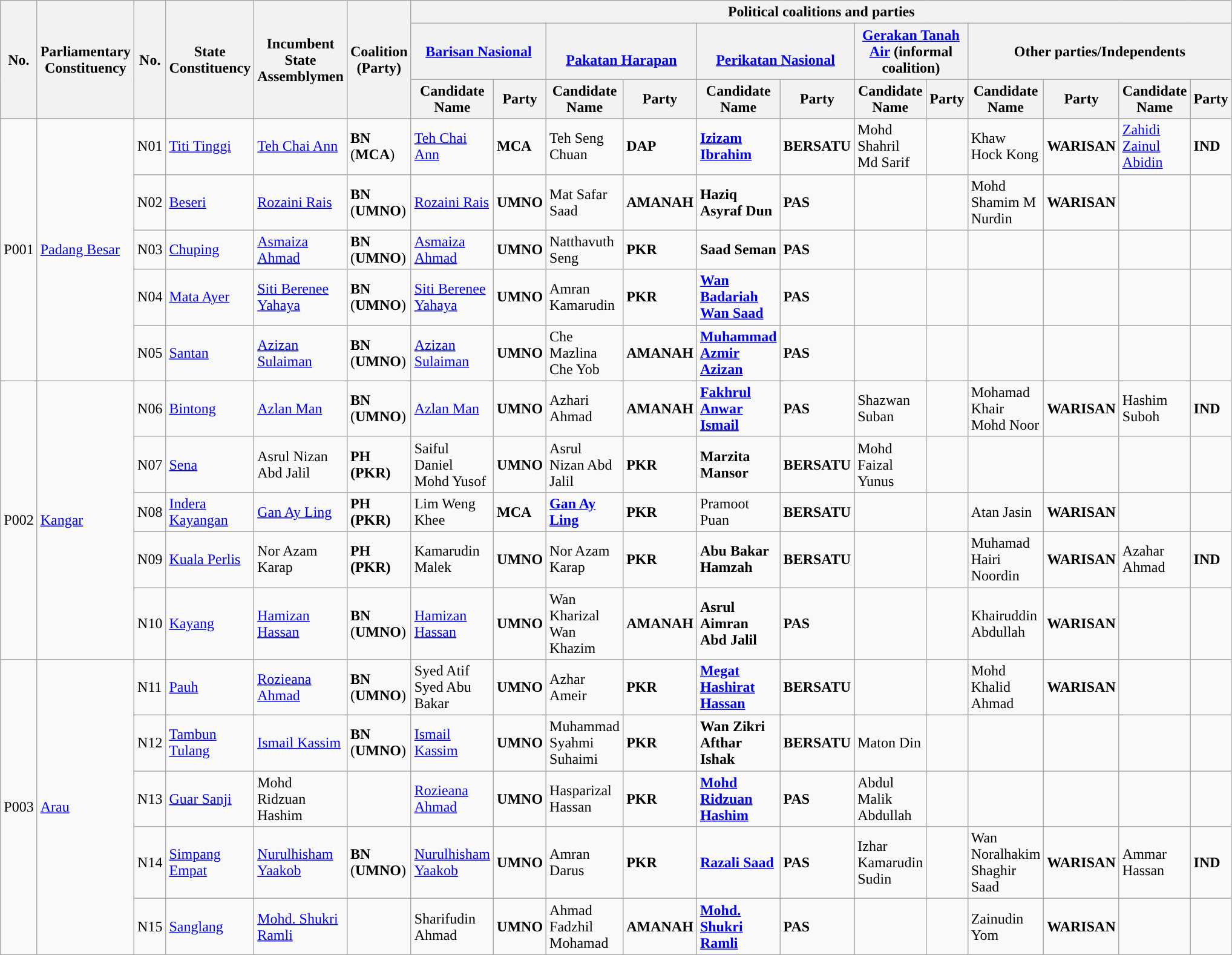<table class="wikitable sortable">
<tr>
<th rowspan="3">No.</th>
<th rowspan="3">Parliamentary Constituency</th>
<th rowspan="3" width="30">No.</th>
<th rowspan="3" width="150">State Constituency</th>
<th rowspan="3" width="230">Incumbent State Assemblymen</th>
<th rowspan="3" width="80">Coalition (Party)</th>
<th colspan="12"><strong>Political coalitions and parties</strong></th>
</tr>
<tr>
<th colspan="2"><a href='#'>Barisan Nasional</a></th>
<th colspan="2"><br><a href='#'>Pakatan Harapan</a></th>
<th colspan="2"><br><a href='#'>Perikatan Nasional</a></th>
<th colspan="2"><a href='#'>Gerakan Tanah Air</a> (informal coalition)</th>
<th colspan="4">Other parties/Independents</th>
</tr>
<tr>
<th>Candidate Name</th>
<th>Party</th>
<th>Candidate Name</th>
<th>Party</th>
<th>Candidate Name</th>
<th>Party</th>
<th>Candidate Name</th>
<th>Party</th>
<th>Candidate Name</th>
<th>Party</th>
<th>Candidate Name</th>
<th>Party</th>
</tr>
<tr>
<td rowspan="5">P001</td>
<td rowspan="5"><a href='#'>Padang Besar</a></td>
<td>N01</td>
<td><a href='#'>Titi Tinggi</a></td>
<td><a href='#'>Teh Chai Ann</a></td>
<td><strong>BN</strong> (<strong>MCA</strong>)</td>
<td><a href='#'>Teh Chai Ann</a></td>
<td><strong>MCA</strong></td>
<td>Teh Seng Chuan</td>
<td><strong>DAP</strong></td>
<td><strong><a href='#'>Izizam Ibrahim</a></strong></td>
<td><strong>BERSATU</strong></td>
<td>Mohd Shahril Md Sarif</td>
<td></td>
<td>Khaw Hock Kong</td>
<td><strong>WARISAN</strong></td>
<td><a href='#'>Zahidi Zainul Abidin</a></td>
<td><strong>IND</strong></td>
</tr>
<tr>
<td>N02</td>
<td><a href='#'>Beseri</a></td>
<td><a href='#'>Rozaini Rais</a></td>
<td><strong>BN</strong> (<strong>UMNO</strong>)</td>
<td><a href='#'>Rozaini Rais</a></td>
<td><strong>UMNO</strong></td>
<td>Mat Safar Saad</td>
<td><strong>AMANAH</strong></td>
<td><strong>Haziq Asyraf Dun</strong></td>
<td><strong>PAS</strong></td>
<td></td>
<td></td>
<td>Mohd Shamim M Nurdin</td>
<td><strong>WARISAN</strong></td>
<td></td>
<td></td>
</tr>
<tr>
<td>N03</td>
<td><a href='#'>Chuping</a></td>
<td><a href='#'>Asmaiza Ahmad</a></td>
<td><strong>BN</strong> (<strong>UMNO</strong>)</td>
<td><a href='#'>Asmaiza Ahmad</a></td>
<td><strong>UMNO</strong></td>
<td>Natthavuth  Seng</td>
<td><strong>PKR</strong></td>
<td><strong>Saad Seman</strong></td>
<td><strong>PAS</strong></td>
<td></td>
<td></td>
<td></td>
<td></td>
<td></td>
<td></td>
</tr>
<tr>
<td>N04</td>
<td><a href='#'>Mata Ayer</a></td>
<td><a href='#'>Siti Berenee Yahaya</a></td>
<td><strong>BN</strong> (<strong>UMNO</strong>)</td>
<td><a href='#'>Siti Berenee Yahaya</a></td>
<td><strong>UMNO</strong></td>
<td>Amran Kamarudin</td>
<td><strong>PKR</strong></td>
<td><strong><a href='#'>Wan Badariah Wan Saad</a></strong></td>
<td><strong>PAS</strong></td>
<td></td>
<td></td>
<td></td>
<td></td>
<td></td>
<td></td>
</tr>
<tr>
<td>N05</td>
<td><a href='#'>Santan</a></td>
<td><a href='#'>Azizan Sulaiman</a></td>
<td><strong>BN</strong> (<strong>UMNO</strong>)</td>
<td><a href='#'>Azizan Sulaiman</a></td>
<td><strong>UMNO</strong></td>
<td>Che Mazlina Che Yob</td>
<td><strong>AMANAH</strong></td>
<td><strong><a href='#'>Muhammad Azmir Azizan</a></strong></td>
<td><strong>PAS</strong></td>
<td></td>
<td></td>
<td></td>
<td></td>
<td></td>
<td></td>
</tr>
<tr>
<td rowspan="5">P002</td>
<td rowspan="5"><a href='#'>Kangar</a></td>
<td>N06</td>
<td><a href='#'>Bintong</a></td>
<td><a href='#'>Azlan Man</a></td>
<td><strong>BN</strong> (<strong>UMNO</strong>)</td>
<td><a href='#'>Azlan Man</a></td>
<td><strong>UMNO</strong></td>
<td>Azhari Ahmad</td>
<td><strong>AMANAH</strong></td>
<td><strong><a href='#'>Fakhrul Anwar Ismail</a></strong></td>
<td><strong>PAS</strong></td>
<td>Shazwan Suban</td>
<td></td>
<td>Mohamad Khair Mohd Noor</td>
<td><strong>WARISAN</strong></td>
<td>Hashim Suboh</td>
<td><strong>IND</strong></td>
</tr>
<tr>
<td>N07</td>
<td><a href='#'>Sena</a></td>
<td>Asrul Nizan Abd Jalil</td>
<td><strong>PH (PKR)</strong></td>
<td>Saiful Daniel Mohd Yusof</td>
<td><strong>UMNO</strong></td>
<td>Asrul Nizan Abd Jalil</td>
<td><strong>PKR</strong></td>
<td><strong>Marzita Mansor</strong></td>
<td><strong>BERSATU</strong></td>
<td>Mohd Faizal Yunus</td>
<td></td>
<td></td>
<td></td>
<td></td>
<td></td>
</tr>
<tr>
<td>N08</td>
<td><a href='#'>Indera Kayangan</a></td>
<td><a href='#'>Gan Ay Ling</a></td>
<td><strong>PH (PKR)</strong></td>
<td>Lim Weng Khee</td>
<td><strong>MCA</strong></td>
<td><strong><a href='#'>Gan Ay Ling</a></strong></td>
<td><strong>PKR</strong></td>
<td>Pramoot Puan</td>
<td><strong>BERSATU</strong></td>
<td></td>
<td></td>
<td>Atan Jasin</td>
<td><strong>WARISAN</strong></td>
<td></td>
<td></td>
</tr>
<tr>
<td>N09</td>
<td><a href='#'>Kuala Perlis</a></td>
<td>Nor Azam Karap</td>
<td><strong>PH (PKR)</strong></td>
<td>Kamarudin Malek</td>
<td><strong>UMNO</strong></td>
<td>Nor Azam Karap</td>
<td><strong>PKR</strong></td>
<td><strong>Abu Bakar Hamzah</strong></td>
<td><strong>BERSATU</strong></td>
<td></td>
<td></td>
<td>Muhamad Hairi Noordin</td>
<td><strong>WARISAN</strong></td>
<td>Azahar Ahmad</td>
<td><strong>IND</strong></td>
</tr>
<tr>
<td>N10</td>
<td><a href='#'>Kayang</a></td>
<td><a href='#'>Hamizan Hassan</a></td>
<td><strong>BN</strong> (<strong>UMNO</strong>)</td>
<td><a href='#'>Hamizan Hassan</a></td>
<td><strong>UMNO</strong></td>
<td>Wan Kharizal Wan Khazim</td>
<td><strong>AMANAH</strong></td>
<td><strong>Asrul Aimran Abd Jalil</strong></td>
<td><strong>PAS</strong></td>
<td></td>
<td></td>
<td>Khairuddin Abdullah</td>
<td><strong>WARISAN</strong></td>
<td></td>
<td></td>
</tr>
<tr>
<td rowspan="5">P003</td>
<td rowspan="5"><a href='#'>Arau</a></td>
<td>N11</td>
<td><a href='#'>Pauh</a></td>
<td><a href='#'>Rozieana Ahmad</a></td>
<td><strong>BN</strong> (<strong>UMNO</strong>)</td>
<td>Syed Atif Syed Abu Bakar</td>
<td><strong>UMNO</strong></td>
<td>Azhar Ameir</td>
<td><strong>PKR</strong></td>
<td><strong><a href='#'>Megat Hashirat Hassan</a></strong></td>
<td><strong>BERSATU</strong></td>
<td></td>
<td></td>
<td>Mohd Khalid Ahmad</td>
<td><strong>WARISAN</strong></td>
<td></td>
<td></td>
</tr>
<tr>
<td>N12</td>
<td><a href='#'>Tambun Tulang</a></td>
<td><a href='#'>Ismail Kassim</a></td>
<td><strong>BN</strong> (<strong>UMNO</strong>)</td>
<td><a href='#'>Ismail Kassim</a></td>
<td><strong>UMNO</strong></td>
<td>Muhammad Syahmi Suhaimi</td>
<td><strong>PKR</strong></td>
<td><strong>Wan Zikri Afthar Ishak</strong></td>
<td><strong>BERSATU</strong></td>
<td>Maton Din</td>
<td></td>
<td></td>
<td></td>
<td></td>
<td></td>
</tr>
<tr>
<td>N13</td>
<td><a href='#'>Guar Sanji</a></td>
<td>Mohd Ridzuan Hashim</td>
<td></td>
<td><a href='#'>Rozieana Ahmad</a></td>
<td><strong>UMNO</strong></td>
<td>Hasparizal Hassan</td>
<td><strong>PKR</strong></td>
<td><strong><a href='#'>Mohd Ridzuan Hashim</a></strong></td>
<td><strong>PAS</strong></td>
<td>Abdul Malik Abdullah</td>
<td></td>
<td></td>
<td></td>
<td></td>
<td></td>
</tr>
<tr>
<td>N14</td>
<td><a href='#'>Simpang Empat</a></td>
<td><a href='#'>Nurulhisham Yaakob</a></td>
<td><strong>BN</strong> (<strong>UMNO</strong>)</td>
<td><a href='#'>Nurulhisham Yaakob</a></td>
<td><strong>UMNO</strong></td>
<td>Amran Darus</td>
<td><strong>PKR</strong></td>
<td><strong><a href='#'>Razali Saad</a></strong></td>
<td><strong>PAS</strong></td>
<td>Izhar Kamarudin Sudin</td>
<td></td>
<td>Wan Noralhakim Shaghir Saad</td>
<td><strong>WARISAN</strong></td>
<td>Ammar Hassan</td>
<td><strong>IND</strong></td>
</tr>
<tr>
<td>N15</td>
<td><a href='#'>Sanglang</a></td>
<td><a href='#'>Mohd. Shukri Ramli</a></td>
<td></td>
<td>Sharifudin Ahmad</td>
<td><strong>UMNO</strong></td>
<td>Ahmad Fadzhil Mohamad</td>
<td><strong>AMANAH</strong></td>
<td><strong><a href='#'>Mohd. Shukri Ramli</a></strong></td>
<td><strong>PAS</strong></td>
<td></td>
<td></td>
<td>Zainudin Yom</td>
<td><strong>WARISAN</strong></td>
<td></td>
<td></td>
</tr>
</table>
